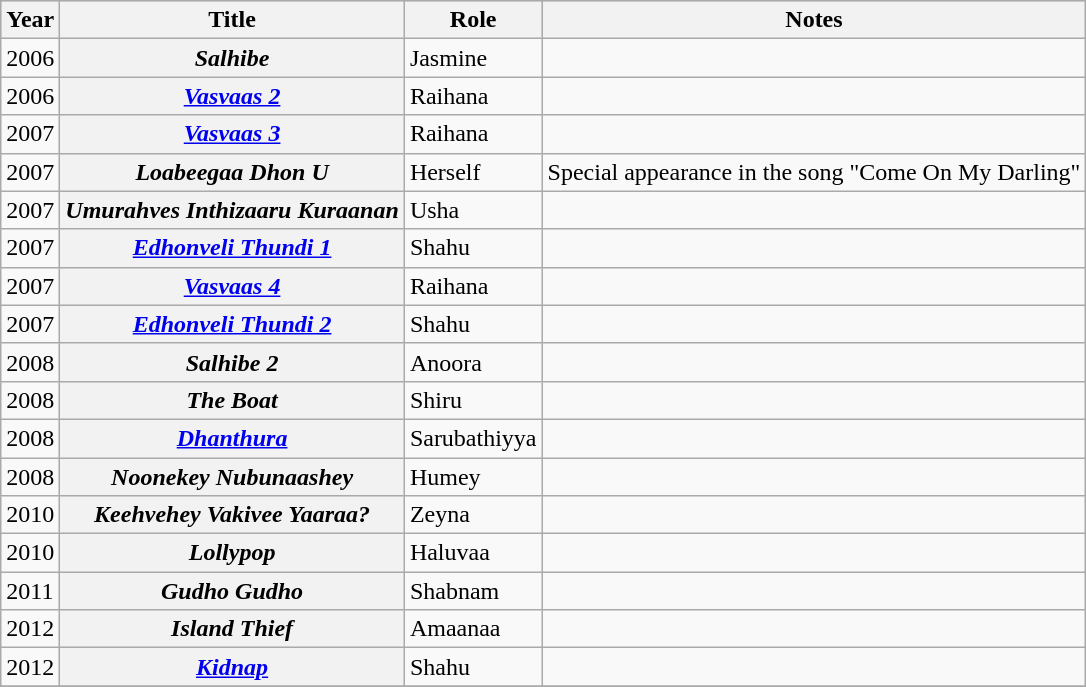<table class="wikitable sortable plainrowheaders">
<tr style="background:#ccc; text-align:center;">
<th scope="col">Year</th>
<th scope="col">Title</th>
<th scope="col">Role</th>
<th scope="col">Notes</th>
</tr>
<tr>
<td>2006</td>
<th scope="row"><em>Salhibe</em></th>
<td>Jasmine</td>
<td></td>
</tr>
<tr>
<td>2006</td>
<th scope="row"><em><a href='#'>Vasvaas 2</a></em></th>
<td>Raihana</td>
<td></td>
</tr>
<tr>
<td>2007</td>
<th scope="row"><em><a href='#'>Vasvaas 3</a></em></th>
<td>Raihana</td>
<td></td>
</tr>
<tr>
<td>2007</td>
<th scope="row"><em>Loabeegaa Dhon U</em></th>
<td>Herself</td>
<td>Special appearance in the song "Come On My Darling"</td>
</tr>
<tr>
<td>2007</td>
<th scope="row"><em>Umurahves Inthizaaru Kuraanan</em></th>
<td>Usha</td>
<td></td>
</tr>
<tr>
<td>2007</td>
<th scope="row"><em><a href='#'>Edhonveli Thundi 1</a></em></th>
<td>Shahu</td>
<td></td>
</tr>
<tr>
<td>2007</td>
<th scope="row"><em><a href='#'>Vasvaas 4</a></em></th>
<td>Raihana</td>
<td></td>
</tr>
<tr>
<td>2007</td>
<th scope="row"><em><a href='#'>Edhonveli Thundi 2</a></em></th>
<td>Shahu</td>
<td></td>
</tr>
<tr>
<td>2008</td>
<th scope="row"><em>Salhibe 2</em></th>
<td>Anoora</td>
<td></td>
</tr>
<tr>
<td>2008</td>
<th scope="row"><em>The Boat</em></th>
<td>Shiru</td>
<td></td>
</tr>
<tr>
<td>2008</td>
<th scope="row"><em><a href='#'>Dhanthura</a></em></th>
<td>Sarubathiyya</td>
<td></td>
</tr>
<tr>
<td>2008</td>
<th scope="row"><em>Noonekey Nubunaashey</em></th>
<td>Humey</td>
<td></td>
</tr>
<tr>
<td>2010</td>
<th scope="row"><em>Keehvehey Vakivee Yaaraa?</em></th>
<td>Zeyna</td>
<td></td>
</tr>
<tr>
<td>2010</td>
<th scope="row"><em>Lollypop</em></th>
<td>Haluvaa</td>
<td></td>
</tr>
<tr>
<td>2011</td>
<th scope="row"><em>Gudho Gudho</em></th>
<td>Shabnam</td>
<td></td>
</tr>
<tr>
<td>2012</td>
<th scope="row"><em>Island Thief</em></th>
<td>Amaanaa</td>
<td></td>
</tr>
<tr>
<td>2012</td>
<th scope="row"><em><a href='#'>Kidnap</a></em></th>
<td>Shahu</td>
<td></td>
</tr>
<tr>
</tr>
</table>
